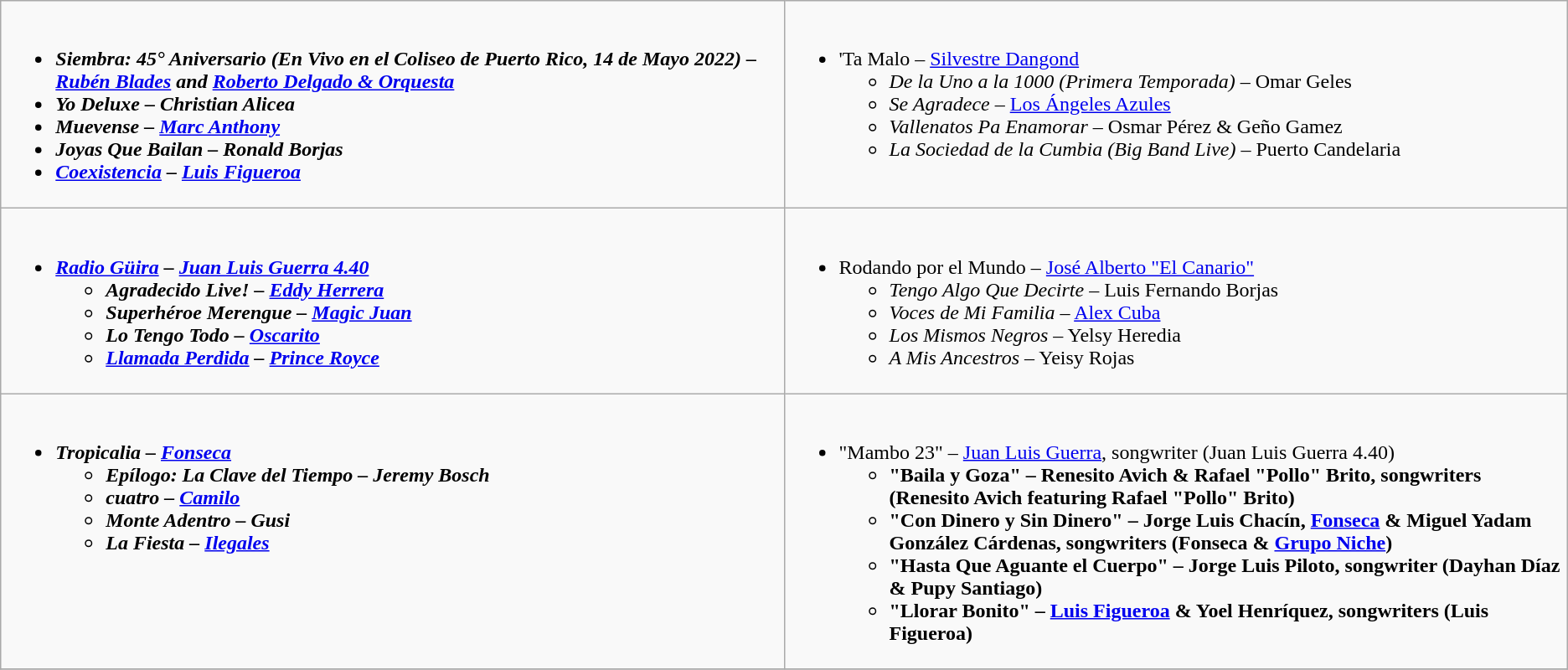<table class="wikitable">
<tr>
<td style="vertical-align:top;" width="50%"><br><ul><li><strong><em>Siembra: 45° Aniversario (En Vivo en el Coliseo de Puerto Rico, 14 de Mayo 2022)<em> – <a href='#'>Rubén Blades</a> and <a href='#'>Roberto Delgado & Orquesta</a><strong></li><li></em>Yo Deluxe<em> – Christian Alicea</li><li></em>Muevense<em> – <a href='#'>Marc Anthony</a></li><li></em>Joyas Que Bailan<em> – Ronald Borjas</li><li></em><a href='#'>Coexistencia</a><em> – <a href='#'>Luis Figueroa</a></li></ul></td>
<td style="vertical-align:top;" width="50%"><br><ul><li></em></strong>'Ta Malo</em> – <a href='#'>Silvestre Dangond</a></strong><ul><li><em>De la Uno a la 1000 (Primera Temporada)</em> – Omar Geles</li><li><em>Se Agradece</em> – <a href='#'>Los Ángeles Azules</a></li><li><em>Vallenatos Pa Enamorar</em> – Osmar Pérez & Geño Gamez</li><li><em>La Sociedad de la Cumbia (Big Band Live)</em> – Puerto Candelaria</li></ul></li></ul></td>
</tr>
<tr>
<td style="vertical-align:top;" width="50%"><br><ul><li><strong><em><a href='#'>Radio Güira</a><em> – <a href='#'>Juan Luis Guerra 4.40</a><strong><ul><li></em>Agradecido Live!<em> – <a href='#'>Eddy Herrera</a></li><li></em>Superhéroe Merengue<em> – <a href='#'>Magic Juan</a></li><li></em>Lo Tengo Todo<em> – <a href='#'>Oscarito</a></li><li></em><a href='#'>Llamada Perdida</a><em> – <a href='#'>Prince Royce</a></li></ul></li></ul></td>
<td style="vertical-align:top;" width="50%"><br><ul><li></em></strong>Rodando por el Mundo</em> – <a href='#'>José Alberto "El Canario"</a></strong><ul><li><em>Tengo Algo Que Decirte</em> – Luis Fernando Borjas</li><li><em>Voces de Mi Familia</em> – <a href='#'>Alex Cuba</a></li><li><em>Los Mismos Negros</em> – Yelsy Heredia</li><li><em>A Mis Ancestros</em> – Yeisy Rojas</li></ul></li></ul></td>
</tr>
<tr>
<td style="vertical-align:top;" width="50%"><br><ul><li><strong><em>Tropicalia<em> – <a href='#'>Fonseca</a><strong><ul><li></em>Epílogo: La Clave del Tiempo<em> – Jeremy Bosch</li><li></em>cuatro<em> – <a href='#'>Camilo</a></li><li></em>Monte Adentro<em> – Gusi</li><li></em>La Fiesta<em> – <a href='#'>Ilegales</a></li></ul></li></ul></td>
<td style="vertical-align:top;" width="50%"><br><ul><li></strong>"Mambo 23" – <a href='#'>Juan Luis Guerra</a>, songwriter (Juan Luis Guerra 4.40)<strong><ul><li>"Baila y Goza" – Renesito Avich & Rafael "Pollo" Brito, songwriters (Renesito Avich featuring Rafael "Pollo" Brito)</li><li>"Con Dinero y Sin Dinero" – Jorge Luis Chacín, <a href='#'>Fonseca</a> & Miguel Yadam González Cárdenas, songwriters (Fonseca & <a href='#'>Grupo Niche</a>)</li><li>"Hasta Que Aguante el Cuerpo" – Jorge Luis Piloto, songwriter (Dayhan Díaz & Pupy Santiago)</li><li>"Llorar Bonito" – <a href='#'>Luis Figueroa</a> & Yoel Henríquez, songwriters (Luis Figueroa)</li></ul></li></ul></td>
</tr>
<tr>
</tr>
</table>
